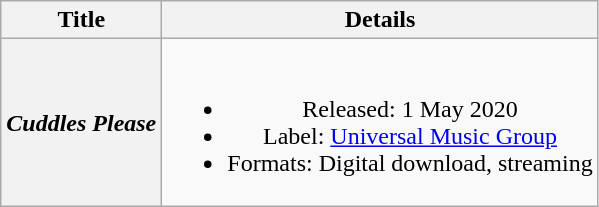<table class="wikitable plainrowheaders" style="text-align:center;">
<tr>
<th scope="col">Title</th>
<th scope="col">Details</th>
</tr>
<tr>
<th scope="row"><em>Cuddles Please</em></th>
<td><br><ul><li>Released: 1 May 2020</li><li>Label: <a href='#'>Universal Music Group</a></li><li>Formats: Digital download, streaming</li></ul></td>
</tr>
</table>
